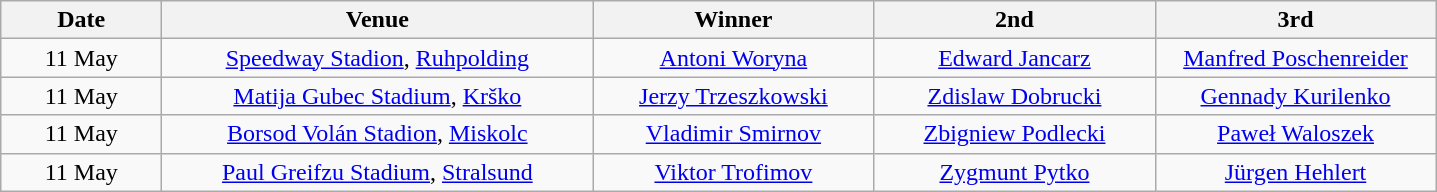<table class="wikitable" style="text-align:center">
<tr>
<th width=100>Date</th>
<th width=280>Venue</th>
<th width=180>Winner</th>
<th width=180>2nd</th>
<th width=180>3rd</th>
</tr>
<tr>
<td align=center>11 May</td>
<td> <a href='#'>Speedway Stadion</a>, <a href='#'>Ruhpolding</a></td>
<td> <a href='#'>Antoni Woryna</a></td>
<td> <a href='#'>Edward Jancarz</a></td>
<td> <a href='#'>Manfred Poschenreider</a></td>
</tr>
<tr>
<td align=center>11 May</td>
<td> <a href='#'>Matija Gubec Stadium</a>, <a href='#'>Krško</a></td>
<td> <a href='#'>Jerzy Trzeszkowski</a></td>
<td> <a href='#'>Zdislaw Dobrucki</a></td>
<td> <a href='#'>Gennady Kurilenko</a></td>
</tr>
<tr>
<td align=center>11 May</td>
<td> <a href='#'>Borsod Volán Stadion</a>, <a href='#'>Miskolc</a></td>
<td> <a href='#'>Vladimir Smirnov</a></td>
<td> <a href='#'>Zbigniew Podlecki</a></td>
<td> <a href='#'>Paweł Waloszek</a></td>
</tr>
<tr>
<td align=center>11 May</td>
<td> <a href='#'>Paul Greifzu Stadium</a>, <a href='#'>Stralsund</a></td>
<td> <a href='#'>Viktor Trofimov</a></td>
<td> <a href='#'>Zygmunt Pytko</a></td>
<td> <a href='#'>Jürgen Hehlert</a></td>
</tr>
</table>
